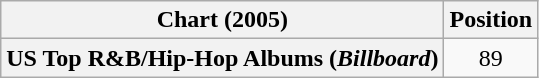<table class="wikitable plainrowheaders" style="text-align:center">
<tr>
<th scope="col">Chart (2005)</th>
<th scope="col">Position</th>
</tr>
<tr>
<th scope="row">US Top R&B/Hip-Hop Albums (<em>Billboard</em>)</th>
<td align="center">89</td>
</tr>
</table>
